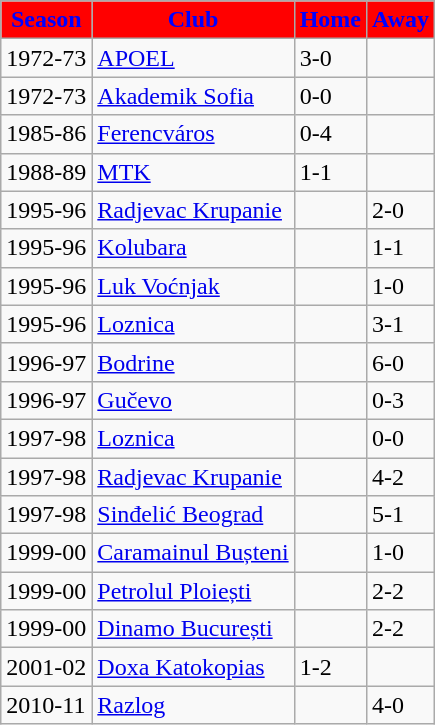<table class="wikitable">
<tr>
<th style="color:blue; background:red;">Season</th>
<th style="color:blue; background:red;">Club</th>
<th style="color:blue; background:red;">Home</th>
<th style="color:blue; background:red;">Away</th>
</tr>
<tr>
<td>1972-73</td>
<td> <a href='#'>APOEL</a></td>
<td>3-0</td>
<td></td>
</tr>
<tr>
<td>1972-73</td>
<td> <a href='#'>Akademik Sofia</a></td>
<td>0-0</td>
<td></td>
</tr>
<tr>
<td>1985-86</td>
<td> <a href='#'>Ferencváros</a></td>
<td>0-4</td>
<td></td>
</tr>
<tr>
<td>1988-89</td>
<td> <a href='#'>MTK</a></td>
<td>1-1</td>
<td></td>
</tr>
<tr>
<td>1995-96</td>
<td> <a href='#'>Radjevac Krupanie</a></td>
<td></td>
<td>2-0</td>
</tr>
<tr>
<td>1995-96</td>
<td> <a href='#'>Kolubara</a></td>
<td></td>
<td>1-1</td>
</tr>
<tr>
<td>1995-96</td>
<td> <a href='#'>Luk Voćnjak</a></td>
<td></td>
<td>1-0</td>
</tr>
<tr>
<td>1995-96</td>
<td> <a href='#'>Loznica</a></td>
<td></td>
<td>3-1</td>
</tr>
<tr>
<td>1996-97</td>
<td> <a href='#'>Bodrine</a></td>
<td></td>
<td>6-0</td>
</tr>
<tr>
<td>1996-97</td>
<td> <a href='#'>Gučevo</a></td>
<td></td>
<td>0-3</td>
</tr>
<tr>
<td>1997-98</td>
<td> <a href='#'>Loznica</a></td>
<td></td>
<td>0-0</td>
</tr>
<tr>
<td>1997-98</td>
<td> <a href='#'>Radjevac Krupanie</a></td>
<td></td>
<td>4-2</td>
</tr>
<tr>
<td>1997-98</td>
<td> <a href='#'>Sinđelić Beograd</a></td>
<td></td>
<td>5-1</td>
</tr>
<tr>
<td>1999-00</td>
<td> <a href='#'>Caramainul Bușteni</a></td>
<td></td>
<td>1-0</td>
</tr>
<tr>
<td>1999-00</td>
<td> <a href='#'>Petrolul Ploiești</a></td>
<td></td>
<td>2-2</td>
</tr>
<tr>
<td>1999-00</td>
<td> <a href='#'>Dinamo București</a></td>
<td></td>
<td>2-2</td>
</tr>
<tr>
<td>2001-02</td>
<td> <a href='#'>Doxa Katokopias</a></td>
<td>1-2</td>
<td></td>
</tr>
<tr>
<td>2010-11</td>
<td> <a href='#'>Razlog</a></td>
<td></td>
<td>4-0</td>
</tr>
</table>
